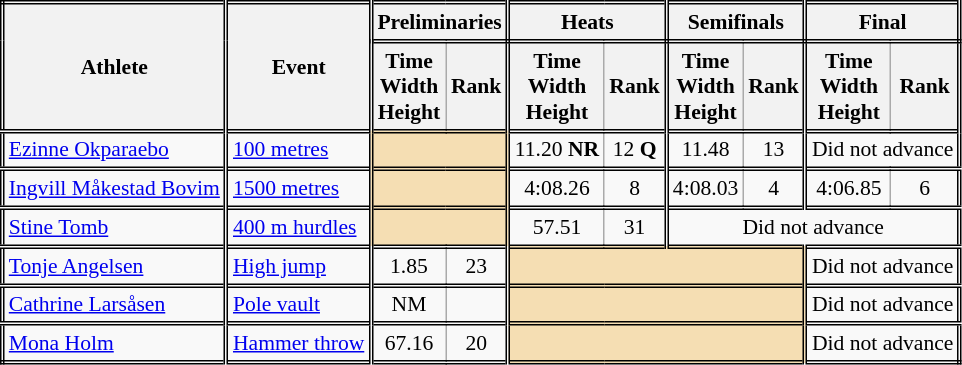<table class=wikitable style="font-size:90%; border: double;">
<tr>
<th rowspan="2" style="border-right:double">Athlete</th>
<th rowspan="2" style="border-right:double">Event</th>
<th colspan="2" style="border-right:double; border-bottom:double;">Preliminaries</th>
<th colspan="2" style="border-right:double; border-bottom:double;">Heats</th>
<th colspan="2" style="border-right:double; border-bottom:double;">Semifinals</th>
<th colspan="2" style="border-right:double; border-bottom:double;">Final</th>
</tr>
<tr>
<th>Time<br>Width<br>Height</th>
<th style="border-right:double">Rank</th>
<th>Time<br>Width<br>Height</th>
<th style="border-right:double">Rank</th>
<th>Time<br>Width<br>Height</th>
<th style="border-right:double">Rank</th>
<th>Time<br>Width<br>Height</th>
<th style="border-right:double">Rank</th>
</tr>
<tr style="border-top: double;">
<td style="border-right:double"><a href='#'>Ezinne Okparaebo</a></td>
<td style="border-right:double"><a href='#'>100 metres</a></td>
<td style="border-right:double" colspan= 2 bgcolor="wheat"></td>
<td align=center>11.20 <strong>NR</strong></td>
<td align=center style="border-right:double">12 <strong>Q</strong></td>
<td align=center>11.48</td>
<td align=center style="border-right:double">13</td>
<td colspan="2" align=center>Did not advance</td>
</tr>
<tr style="border-top: double;">
<td style="border-right:double"><a href='#'>Ingvill Måkestad Bovim</a></td>
<td style="border-right:double"><a href='#'>1500 metres</a></td>
<td style="border-right:double" colspan= 2 bgcolor="wheat"></td>
<td align=center>4:08.26</td>
<td align=center style="border-right:double">8</td>
<td align=center>4:08.03</td>
<td align=center style="border-right:double">4</td>
<td align=center>4:06.85</td>
<td align=center>6</td>
</tr>
<tr style="border-top: double;">
<td style="border-right:double"><a href='#'>Stine Tomb</a></td>
<td style="border-right:double"><a href='#'>400 m hurdles</a></td>
<td style="border-right:double" colspan= 2 bgcolor="wheat"></td>
<td align=center>57.51</td>
<td align=center style="border-right:double">31</td>
<td colspan="4" align=center>Did not advance</td>
</tr>
<tr style="border-top: double;">
<td style="border-right:double"><a href='#'>Tonje Angelsen</a></td>
<td style="border-right:double"><a href='#'>High jump</a></td>
<td align=center>1.85</td>
<td align=center style="border-right:double">23</td>
<td style="border-right:double" colspan= 4 bgcolor="wheat"></td>
<td colspan="2" align=center>Did not advance</td>
</tr>
<tr style="border-top: double;">
<td style="border-right:double"><a href='#'>Cathrine Larsåsen</a></td>
<td style="border-right:double"><a href='#'>Pole vault</a></td>
<td align="center">NM</td>
<td style="border-right:double"></td>
<td style="border-right:double" colspan= 4 bgcolor="wheat"></td>
<td colspan=2 align="center">Did not advance</td>
</tr>
<tr style="border-top: double;">
<td style="border-right:double"><a href='#'>Mona Holm</a></td>
<td style="border-right:double"><a href='#'>Hammer throw</a></td>
<td align=center>67.16</td>
<td align=center style="border-right:double">20</td>
<td style="border-right:double" colspan= 4 bgcolor="wheat"></td>
<td colspan="2" align=center>Did not advance</td>
</tr>
</table>
